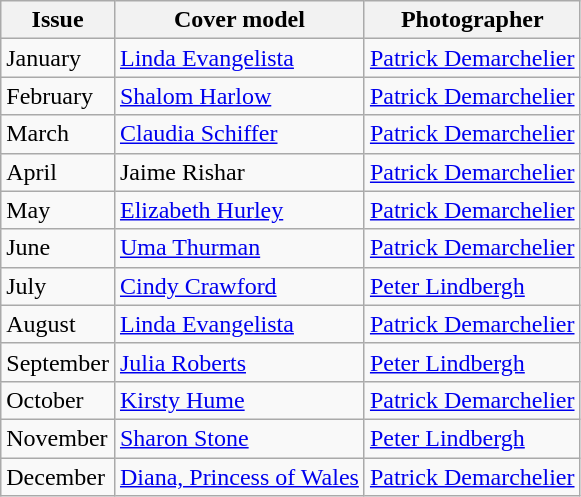<table class="sortable wikitable">
<tr>
<th>Issue</th>
<th>Cover model</th>
<th>Photographer</th>
</tr>
<tr>
<td>January</td>
<td><a href='#'>Linda Evangelista</a></td>
<td><a href='#'>Patrick Demarchelier</a></td>
</tr>
<tr>
<td>February</td>
<td><a href='#'>Shalom Harlow</a></td>
<td><a href='#'>Patrick Demarchelier</a></td>
</tr>
<tr>
<td>March</td>
<td><a href='#'>Claudia Schiffer</a></td>
<td><a href='#'>Patrick Demarchelier</a></td>
</tr>
<tr>
<td>April</td>
<td>Jaime Rishar</td>
<td><a href='#'>Patrick Demarchelier</a></td>
</tr>
<tr>
<td>May</td>
<td><a href='#'>Elizabeth Hurley</a></td>
<td><a href='#'>Patrick Demarchelier</a></td>
</tr>
<tr>
<td>June</td>
<td><a href='#'>Uma Thurman</a></td>
<td><a href='#'>Patrick Demarchelier</a></td>
</tr>
<tr>
<td>July</td>
<td><a href='#'>Cindy Crawford</a></td>
<td><a href='#'>Peter Lindbergh</a></td>
</tr>
<tr>
<td>August</td>
<td><a href='#'>Linda Evangelista</a></td>
<td><a href='#'>Patrick Demarchelier</a></td>
</tr>
<tr>
<td>September</td>
<td><a href='#'>Julia Roberts</a></td>
<td><a href='#'>Peter Lindbergh</a></td>
</tr>
<tr>
<td>October</td>
<td><a href='#'>Kirsty Hume</a></td>
<td><a href='#'>Patrick Demarchelier</a></td>
</tr>
<tr>
<td>November</td>
<td><a href='#'>Sharon Stone</a></td>
<td><a href='#'>Peter Lindbergh</a></td>
</tr>
<tr>
<td>December</td>
<td><a href='#'>Diana, Princess of Wales</a></td>
<td><a href='#'>Patrick Demarchelier</a></td>
</tr>
</table>
